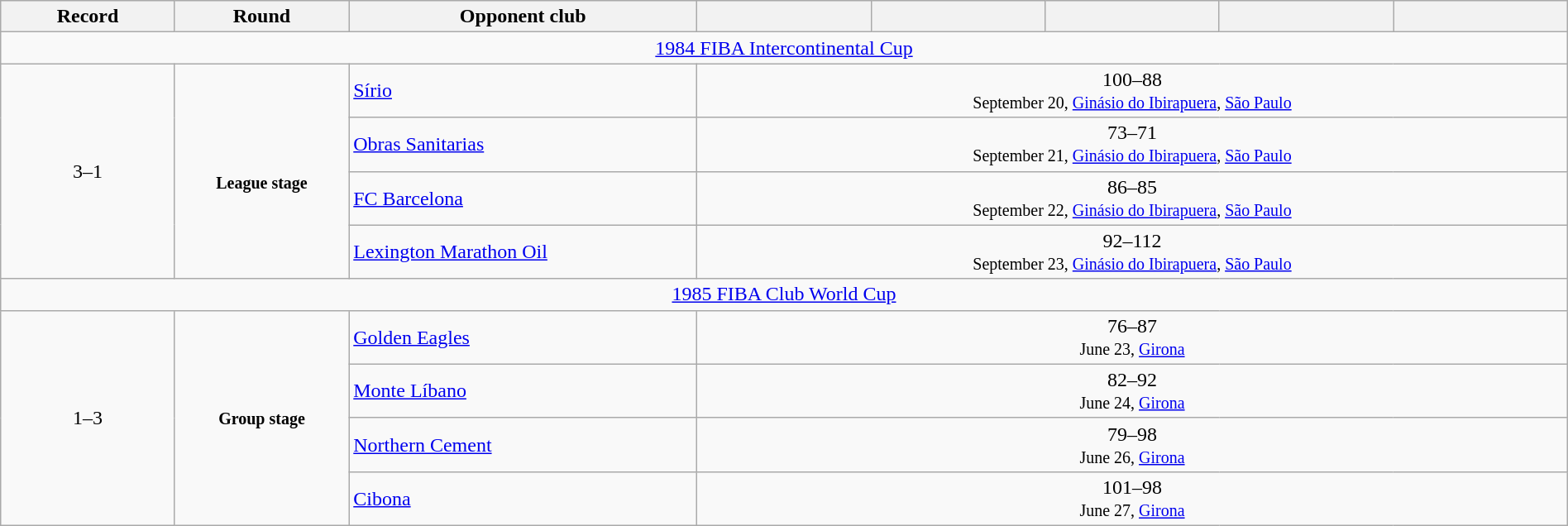<table class="wikitable" width=100% style="text-align: center;">
<tr>
<th width=10%>Record</th>
<th width=10%>Round</th>
<th width=20%>Opponent club</th>
<th width=10%></th>
<th width=10%></th>
<th width=10%></th>
<th width=10%></th>
<th width=10%></th>
</tr>
<tr>
<td colspan=8><a href='#'>1984 FIBA Intercontinental Cup</a></td>
</tr>
<tr>
<td rowspan=4>3–1</td>
<td rowspan=4><br><small><strong>League stage</strong></small></td>
<td align=left> <a href='#'>Sírio</a></td>
<td colspan=5 style="text-align:center;">100–88<br><small>September 20, <a href='#'>Ginásio do Ibirapuera</a>, <a href='#'>São Paulo</a></small></td>
</tr>
<tr>
<td align=left> <a href='#'>Obras Sanitarias</a></td>
<td colspan=5 style="text-align:center;">73–71<br><small>September 21, <a href='#'>Ginásio do Ibirapuera</a>, <a href='#'>São Paulo</a></small></td>
</tr>
<tr>
<td align=left> <a href='#'>FC Barcelona</a></td>
<td colspan=5 style="text-align:center;">86–85<br><small>September 22, <a href='#'>Ginásio do Ibirapuera</a>, <a href='#'>São Paulo</a></small></td>
</tr>
<tr>
<td align=left> <a href='#'>Lexington Marathon Oil</a></td>
<td colspan=5 style="text-align:center;">92–112<br><small>September 23, <a href='#'>Ginásio do Ibirapuera</a>, <a href='#'>São Paulo</a></small></td>
</tr>
<tr>
<td colspan=8><a href='#'>1985 FIBA Club World Cup</a></td>
</tr>
<tr>
<td rowspan=4>1–3</td>
<td rowspan=4><small><strong>Group stage</strong></small></td>
<td align=left> <a href='#'>Golden Eagles</a></td>
<td colspan=5 style="text-align:center;">76–87<br><small>June 23, <a href='#'>Girona</a></small></td>
</tr>
<tr>
<td align=left> <a href='#'>Monte Líbano</a></td>
<td colspan=5 style="text-align:center;">82–92<br><small>June 24, <a href='#'>Girona</a></small></td>
</tr>
<tr>
<td align=left> <a href='#'>Northern Cement</a></td>
<td colspan=5 style="text-align:center;">79–98<br><small>June 26, <a href='#'>Girona</a></small></td>
</tr>
<tr>
<td align=left> <a href='#'>Cibona</a></td>
<td colspan=5 style="text-align:center;">101–98<br><small>June 27, <a href='#'>Girona</a></small></td>
</tr>
</table>
